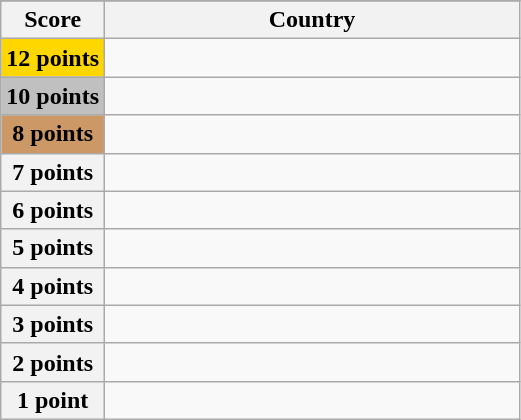<table class="wikitable">
<tr>
</tr>
<tr>
<th scope="col" width="20%">Score</th>
<th scope="col">Country</th>
</tr>
<tr>
<th scope="row" style="background:gold">12 points</th>
<td></td>
</tr>
<tr>
<th scope="row" style="background:silver">10 points</th>
<td></td>
</tr>
<tr>
<th scope="row" style="background:#CC9966">8 points</th>
<td></td>
</tr>
<tr>
<th scope="row">7 points</th>
<td></td>
</tr>
<tr>
<th scope="row">6 points</th>
<td></td>
</tr>
<tr>
<th scope="row">5 points</th>
<td></td>
</tr>
<tr>
<th scope="row">4 points</th>
<td></td>
</tr>
<tr>
<th scope="row">3 points</th>
<td></td>
</tr>
<tr>
<th scope="row">2 points</th>
<td></td>
</tr>
<tr>
<th scope="row">1 point</th>
<td></td>
</tr>
</table>
